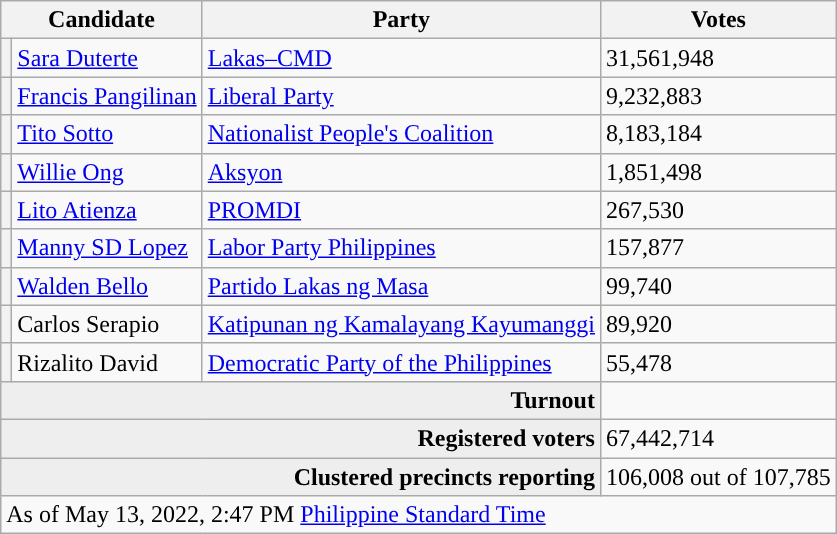<table class="wikitable">
<tr>
<th colspan="2">Candidate</th>
<th>Party</th>
<th>Votes</th>
</tr>
<tr>
<th style="background:"></th>
<td><a href='#'>Sara Duterte</a></td>
<td><a href='#'>Lakas–CMD</a></td>
<td>31,561,948</td>
</tr>
<tr>
<th style="background:"></th>
<td><a href='#'>Francis Pangilinan</a></td>
<td><a href='#'>Liberal Party</a></td>
<td>9,232,883</td>
</tr>
<tr>
<th style="background:"></th>
<td><a href='#'>Tito Sotto</a></td>
<td><a href='#'>Nationalist People's Coalition</a></td>
<td>8,183,184</td>
</tr>
<tr>
<th style="background:"></th>
<td><a href='#'>Willie Ong</a></td>
<td><a href='#'>Aksyon</a></td>
<td>1,851,498</td>
</tr>
<tr>
<th style="background:"></th>
<td><a href='#'>Lito Atienza</a></td>
<td><a href='#'>PROMDI</a></td>
<td>267,530</td>
</tr>
<tr>
<th style="background:"></th>
<td><a href='#'>Manny SD Lopez</a></td>
<td><a href='#'>Labor Party Philippines</a></td>
<td>157,877</td>
</tr>
<tr>
<th style="background:"></th>
<td><a href='#'>Walden Bello</a></td>
<td><a href='#'>Partido Lakas ng Masa</a></td>
<td>99,740</td>
</tr>
<tr>
<th style="background:"></th>
<td>Carlos Serapio</td>
<td><a href='#'>Katipunan ng Kamalayang Kayumanggi</a></td>
<td>89,920</td>
</tr>
<tr>
<th style="background:"></th>
<td>Rizalito David</td>
<td><a href='#'>Democratic Party of the Philippines</a></td>
<td>55,478</td>
</tr>
<tr>
<td colspan="3" style="background:#eee; text-align:right;"><strong>Turnout</strong></td>
<td></td>
</tr>
<tr>
<td colspan="3" style="background:#eee; text-align:right;"><strong>Registered voters</strong></td>
<td>67,442,714</td>
</tr>
<tr>
<td colspan="3" style="background:#eee; text-align:right;"><strong>Clustered precincts reporting</strong></td>
<td>106,008 out of 107,785</td>
</tr>
<tr>
<td colspan="4">As of May 13, 2022, 2:47 PM <a href='#'>Philippine Standard Time</a></td>
</tr>
</table>
